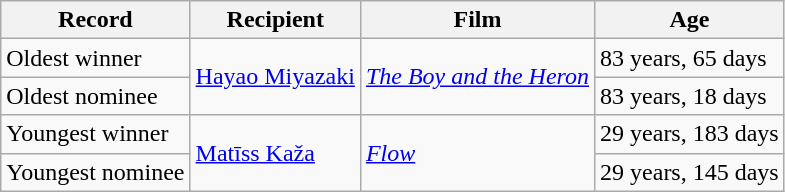<table class="wikitable">
<tr>
<th scope="col">Record</th>
<th scope="col">Recipient</th>
<th scope="col">Film</th>
<th scope="col">Age</th>
</tr>
<tr>
<td>Oldest winner</td>
<td rowspan="2"><a href='#'>Hayao Miyazaki</a></td>
<td rowspan="2"><em><a href='#'>The Boy and the Heron</a></em></td>
<td>83 years, 65 days</td>
</tr>
<tr>
<td>Oldest nominee</td>
<td>83 years, 18 days</td>
</tr>
<tr>
<td>Youngest winner</td>
<td rowspan="2"><a href='#'>Matīss Kaža</a></td>
<td rowspan="2"><em><a href='#'>Flow</a></em></td>
<td>29 years, 183 days</td>
</tr>
<tr>
<td>Youngest nominee</td>
<td>29 years, 145 days</td>
</tr>
</table>
